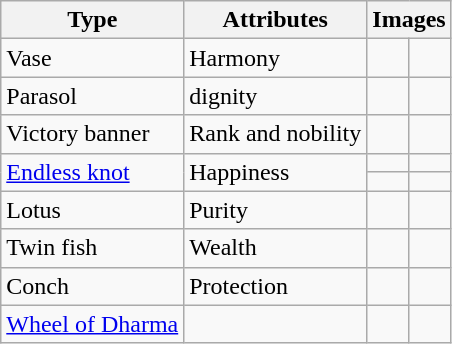<table class="wikitable">
<tr>
<th>Type</th>
<th>Attributes</th>
<th colspan="2">Images</th>
</tr>
<tr>
<td>Vase</td>
<td>Harmony</td>
<td></td>
<td></td>
</tr>
<tr>
<td>Parasol</td>
<td>dignity</td>
<td></td>
<td></td>
</tr>
<tr>
<td>Victory banner</td>
<td>Rank and nobility</td>
<td></td>
<td></td>
</tr>
<tr>
<td rowspan="2"><a href='#'>Endless knot</a></td>
<td rowspan="2">Happiness</td>
<td></td>
<td></td>
</tr>
<tr>
<td></td>
<td></td>
</tr>
<tr>
<td>Lotus</td>
<td>Purity</td>
<td></td>
<td></td>
</tr>
<tr>
<td>Twin fish</td>
<td>Wealth</td>
<td></td>
<td></td>
</tr>
<tr>
<td>Conch</td>
<td>Protection</td>
<td></td>
<td></td>
</tr>
<tr>
<td><a href='#'>Wheel of Dharma</a></td>
<td></td>
<td></td>
<td></td>
</tr>
</table>
